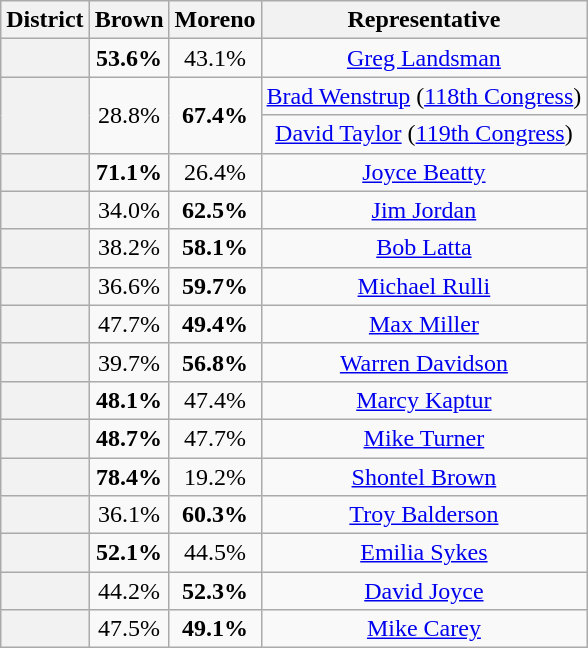<table class=wikitable sortable>
<tr>
<th>District</th>
<th>Brown</th>
<th>Moreno</th>
<th>Representative</th>
</tr>
<tr align=center>
<th></th>
<td><strong>53.6%</strong></td>
<td>43.1%</td>
<td><a href='#'>Greg Landsman</a></td>
</tr>
<tr align=center>
<th rowspan=2 ></th>
<td rowspan=2>28.8%</td>
<td rowspan=2><strong>67.4%</strong></td>
<td><a href='#'>Brad Wenstrup</a> (<a href='#'>118th Congress</a>)</td>
</tr>
<tr align=center>
<td><a href='#'>David Taylor</a> (<a href='#'>119th Congress</a>)</td>
</tr>
<tr align=center>
<th></th>
<td><strong>71.1%</strong></td>
<td>26.4%</td>
<td><a href='#'>Joyce Beatty</a></td>
</tr>
<tr align=center>
<th></th>
<td>34.0%</td>
<td><strong>62.5%</strong></td>
<td><a href='#'>Jim Jordan</a></td>
</tr>
<tr align=center>
<th></th>
<td>38.2%</td>
<td><strong>58.1%</strong></td>
<td><a href='#'>Bob Latta</a></td>
</tr>
<tr align=center>
<th></th>
<td>36.6%</td>
<td><strong>59.7%</strong></td>
<td><a href='#'>Michael Rulli</a></td>
</tr>
<tr align=center>
<th></th>
<td>47.7%</td>
<td><strong>49.4%</strong></td>
<td><a href='#'>Max Miller</a></td>
</tr>
<tr align=center>
<th></th>
<td>39.7%</td>
<td><strong>56.8%</strong></td>
<td><a href='#'>Warren Davidson</a></td>
</tr>
<tr align=center>
<th></th>
<td><strong>48.1%</strong></td>
<td>47.4%</td>
<td><a href='#'>Marcy Kaptur</a></td>
</tr>
<tr align=center>
<th></th>
<td><strong>48.7%</strong></td>
<td>47.7%</td>
<td><a href='#'>Mike Turner</a></td>
</tr>
<tr align=center>
<th></th>
<td><strong>78.4%</strong></td>
<td>19.2%</td>
<td><a href='#'>Shontel Brown</a></td>
</tr>
<tr align=center>
<th></th>
<td>36.1%</td>
<td><strong>60.3%</strong></td>
<td><a href='#'>Troy Balderson</a></td>
</tr>
<tr align=center>
<th></th>
<td><strong>52.1%</strong></td>
<td>44.5%</td>
<td><a href='#'>Emilia Sykes</a></td>
</tr>
<tr align=center>
<th></th>
<td>44.2%</td>
<td><strong>52.3%</strong></td>
<td><a href='#'>David Joyce</a></td>
</tr>
<tr align=center>
<th></th>
<td>47.5%</td>
<td><strong>49.1%</strong></td>
<td><a href='#'>Mike Carey</a></td>
</tr>
</table>
